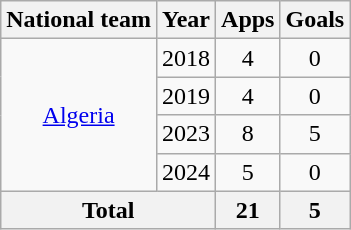<table class="wikitable" style="text-align:center">
<tr>
<th>National team</th>
<th>Year</th>
<th>Apps</th>
<th>Goals</th>
</tr>
<tr>
<td rowspan="4"><a href='#'>Algeria</a></td>
<td>2018</td>
<td>4</td>
<td>0</td>
</tr>
<tr>
<td>2019</td>
<td>4</td>
<td>0</td>
</tr>
<tr>
<td>2023</td>
<td>8</td>
<td>5</td>
</tr>
<tr>
<td>2024</td>
<td>5</td>
<td>0</td>
</tr>
<tr>
<th colspan="2">Total</th>
<th>21</th>
<th>5</th>
</tr>
</table>
